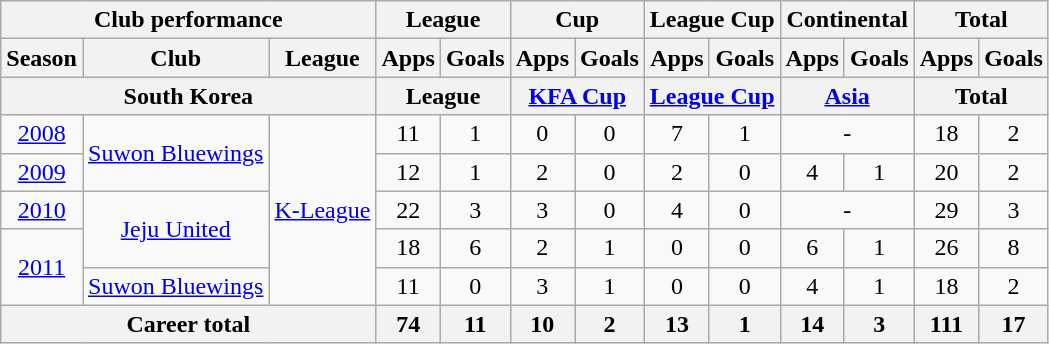<table class="wikitable" style="text-align:center">
<tr>
<th colspan=3>Club performance</th>
<th colspan=2>League</th>
<th colspan=2>Cup</th>
<th colspan=2>League Cup</th>
<th colspan=2>Continental</th>
<th colspan=2>Total</th>
</tr>
<tr>
<th>Season</th>
<th>Club</th>
<th>League</th>
<th>Apps</th>
<th>Goals</th>
<th>Apps</th>
<th>Goals</th>
<th>Apps</th>
<th>Goals</th>
<th>Apps</th>
<th>Goals</th>
<th>Apps</th>
<th>Goals</th>
</tr>
<tr>
<th colspan=3>South Korea</th>
<th colspan=2>League</th>
<th colspan=2><a href='#'>KFA Cup</a></th>
<th colspan=2><a href='#'>League Cup</a></th>
<th colspan=2><a href='#'>Asia</a></th>
<th colspan=2>Total</th>
</tr>
<tr>
<td><a href='#'>2008</a></td>
<td rowspan="2"><a href='#'>Suwon Bluewings</a></td>
<td rowspan="5"><a href='#'>K-League</a></td>
<td>11</td>
<td>1</td>
<td>0</td>
<td>0</td>
<td>7</td>
<td>1</td>
<td colspan="2">-</td>
<td>18</td>
<td>2</td>
</tr>
<tr>
<td><a href='#'>2009</a></td>
<td>12</td>
<td>1</td>
<td>2</td>
<td>0</td>
<td>2</td>
<td>0</td>
<td>4</td>
<td>1</td>
<td>20</td>
<td>2</td>
</tr>
<tr>
<td><a href='#'>2010</a></td>
<td rowspan="2"><a href='#'>Jeju United</a></td>
<td>22</td>
<td>3</td>
<td>3</td>
<td>0</td>
<td>4</td>
<td>0</td>
<td colspan="2">-</td>
<td>29</td>
<td>3</td>
</tr>
<tr>
<td rowspan=2><a href='#'>2011</a></td>
<td>18</td>
<td>6</td>
<td>2</td>
<td>1</td>
<td>0</td>
<td>0</td>
<td>6</td>
<td>1</td>
<td>26</td>
<td>8</td>
</tr>
<tr>
<td><a href='#'>Suwon Bluewings</a></td>
<td>11</td>
<td>0</td>
<td>3</td>
<td>1</td>
<td>0</td>
<td>0</td>
<td>4</td>
<td>1</td>
<td>18</td>
<td>2</td>
</tr>
<tr>
<th colspan=3>Career total</th>
<th>74</th>
<th>11</th>
<th>10</th>
<th>2</th>
<th>13</th>
<th>1</th>
<th>14</th>
<th>3</th>
<th>111</th>
<th>17</th>
</tr>
</table>
